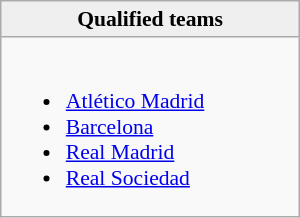<table class="wikitable" style="font-size:90%" width=200>
<tr bgcolor=#efefef align=center>
<td><strong>Qualified teams</strong><br></td>
</tr>
<tr valign=top>
<td><br><ul><li><a href='#'>Atlético Madrid</a></li><li><a href='#'>Barcelona</a></li><li><a href='#'>Real Madrid</a></li><li><a href='#'>Real Sociedad</a></li></ul></td>
</tr>
</table>
